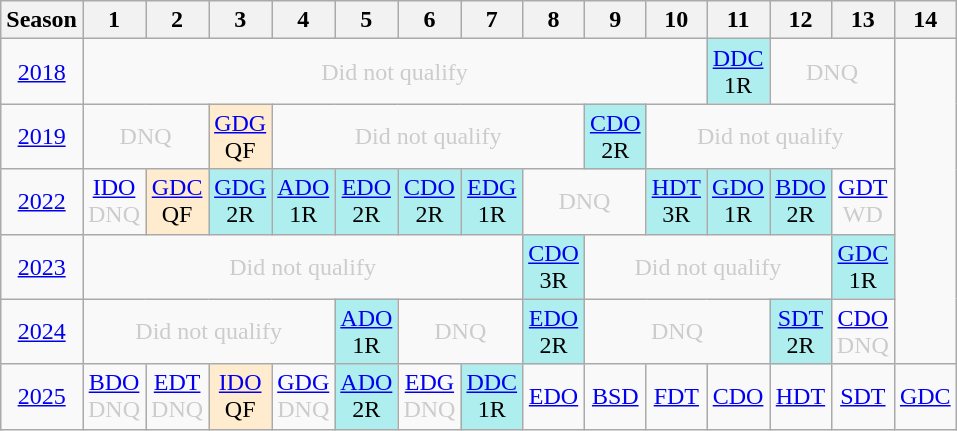<table class="wikitable" style="width:50%; margin:0">
<tr>
<th>Season</th>
<th>1</th>
<th>2</th>
<th>3</th>
<th>4</th>
<th>5</th>
<th>6</th>
<th>7</th>
<th>8</th>
<th>9</th>
<th>10</th>
<th>11</th>
<th>12</th>
<th>13</th>
<th>14</th>
</tr>
<tr>
<td style="text-align:center;"background:#efefef;"><a href='#'>2018</a></td>
<td colspan="10" style="text-align:center; color:#ccc;">Did not qualify</td>
<td style="text-align:center; background:#afeeee;"><a href='#'>DDC</a><br>1R</td>
<td colspan="2" style="text-align:center; color:#ccc;">DNQ</td>
</tr>
<tr>
<td style="text-align:center;"background:#efefef;"><a href='#'>2019</a></td>
<td colspan="2" style="text-align:center; color:#ccc;">DNQ</td>
<td style="text-align:center; background:#ffebcd;"><a href='#'>GDG</a><br>QF</td>
<td colspan="5" style="text-align:center; color:#ccc;">Did not qualify</td>
<td style="text-align:center; background:#afeeee;"><a href='#'>CDO</a><br>2R</td>
<td colspan="4" style="text-align:center; color:#ccc;">Did not qualify</td>
</tr>
<tr>
<td style="text-align:center;"background:#efefef;"><a href='#'>2022</a></td>
<td style="text-align:center; color:#ccc;"><a href='#'>IDO</a><br>DNQ</td>
<td style="text-align:center; background:#ffebcd;"><a href='#'>GDC</a><br>QF</td>
<td style="text-align:center; background:#afeeee;"><a href='#'>GDG</a><br>2R</td>
<td style="text-align:center; background:#afeeee;"><a href='#'>ADO</a><br>1R</td>
<td style="text-align:center; background:#afeeee;"><a href='#'>EDO</a><br>2R</td>
<td style="text-align:center; background:#afeeee;"><a href='#'>CDO</a><br>2R</td>
<td style="text-align:center; background:#afeeee;"><a href='#'>EDG</a><br>1R</td>
<td colspan="2" style="text-align:center; color:#ccc;">DNQ</td>
<td style="text-align:center; background:#afeeee;"><a href='#'>HDT</a><br>3R</td>
<td style="text-align:center; background:#afeeee;"><a href='#'>GDO</a><br>1R</td>
<td style="text-align:center; background:#afeeee;"><a href='#'>BDO</a><br>2R</td>
<td style="text-align:center; color:#ccc;"><a href='#'>GDT</a><br>WD</td>
</tr>
<tr>
<td style="text-align:center;"background:#efefef;"><a href='#'>2023</a></td>
<td colspan="7" style="text-align:center; color:#ccc;">Did not qualify</td>
<td style="text-align:center; background:#afeeee;"><a href='#'>CDO</a><br>3R</td>
<td colspan="4" style="text-align:center; color:#ccc;">Did not qualify</td>
<td style="text-align:center; background:#afeeee;"><a href='#'>GDC</a><br>1R</td>
</tr>
<tr>
<td style="text-align:center;"background:#efefef;"><a href='#'>2024</a></td>
<td colspan="4" style="text-align:center; color:#ccc;">Did not qualify</td>
<td style="text-align:center; background:#afeeee;"><a href='#'>ADO</a><br>1R</td>
<td colspan="2" style="text-align:center; color:#ccc;">DNQ</td>
<td style="text-align:center; background:#afeeee;"><a href='#'>EDO</a><br>2R</td>
<td colspan="3" style="text-align:center; color:#ccc;">DNQ</td>
<td style="text-align:center; background:#afeeee;"><a href='#'>SDT</a><br>2R</td>
<td style="text-align:center; color:#ccc;"><a href='#'>CDO</a><br>DNQ</td>
</tr>
<tr>
<td style="text-align:center;"background:#efefef;"><a href='#'>2025</a></td>
<td style="text-align:center; color:#ccc;"><a href='#'>BDO</a><br>DNQ</td>
<td style="text-align:center; color:#ccc;"><a href='#'>EDT</a><br>DNQ</td>
<td style="text-align:center; background:#ffebcd;"><a href='#'>IDO</a><br>QF</td>
<td style="text-align:center; color:#ccc;"><a href='#'>GDG</a><br>DNQ</td>
<td style="text-align:center; background:#afeeee;"><a href='#'>ADO</a><br>2R</td>
<td style="text-align:center; color:#ccc;"><a href='#'>EDG</a><br>DNQ</td>
<td style="text-align:center; background:#afeeee;"><a href='#'>DDC</a><br>1R</td>
<td style="text-align:center; color:#ccc;"><a href='#'>EDO</a><br></td>
<td style="text-align:center; color:#ccc;"><a href='#'>BSD</a><br></td>
<td style="text-align:center; color:#ccc;"><a href='#'>FDT</a><br></td>
<td style="text-align:center; color:#ccc;"><a href='#'>CDO</a><br></td>
<td style="text-align:center; color:#ccc;"><a href='#'>HDT</a><br></td>
<td style="text-align:center; color:#ccc;"><a href='#'>SDT</a><br></td>
<td style="text-align:center; color:#ccc;"><a href='#'>GDC</a><br></td>
</tr>
</table>
